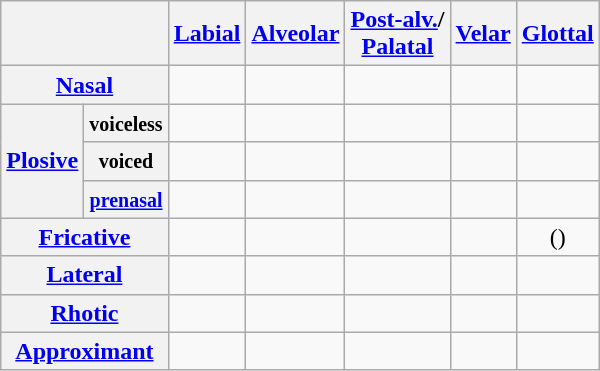<table class="wikitable" style="text-align:center;">
<tr>
<th colspan="2"></th>
<th><a href='#'>Labial</a></th>
<th><a href='#'>Alveolar</a></th>
<th><a href='#'>Post-alv.</a>/<br><a href='#'>Palatal</a></th>
<th><a href='#'>Velar</a></th>
<th><a href='#'>Glottal</a></th>
</tr>
<tr>
<th colspan="2"><a href='#'>Nasal</a></th>
<td></td>
<td></td>
<td></td>
<td></td>
<td></td>
</tr>
<tr>
<th rowspan="3"><a href='#'>Plosive</a></th>
<th><small>voiceless</small></th>
<td></td>
<td></td>
<td></td>
<td></td>
<td></td>
</tr>
<tr>
<th><small>voiced</small></th>
<td></td>
<td></td>
<td></td>
<td></td>
<td></td>
</tr>
<tr>
<th><a href='#'><small>prenasal</small></a></th>
<td></td>
<td></td>
<td></td>
<td></td>
<td></td>
</tr>
<tr>
<th colspan="2"><a href='#'>Fricative</a></th>
<td></td>
<td></td>
<td></td>
<td></td>
<td>()</td>
</tr>
<tr>
<th colspan="2"><a href='#'>Lateral</a></th>
<td></td>
<td></td>
<td></td>
<td></td>
<td></td>
</tr>
<tr>
<th colspan="2"><a href='#'>Rhotic</a></th>
<td></td>
<td></td>
<td></td>
<td></td>
<td></td>
</tr>
<tr>
<th colspan="2"><a href='#'>Approximant</a></th>
<td></td>
<td></td>
<td></td>
<td></td>
<td></td>
</tr>
</table>
